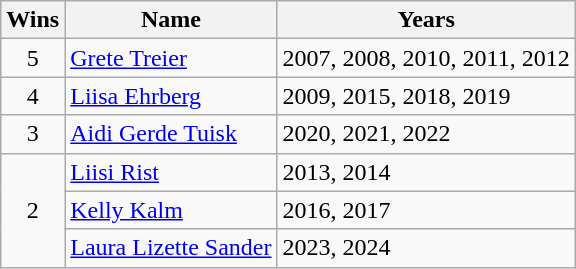<table class="wikitable">
<tr>
<th>Wins</th>
<th>Name</th>
<th>Years</th>
</tr>
<tr>
<td align=center>5</td>
<td><a href='#'>Grete Treier</a></td>
<td align=left>2007, 2008, 2010, 2011, 2012</td>
</tr>
<tr>
<td align=center>4</td>
<td><a href='#'>Liisa Ehrberg</a></td>
<td align=left>2009, 2015, 2018, 2019</td>
</tr>
<tr>
<td align=center>3</td>
<td><a href='#'>Aidi Gerde Tuisk</a></td>
<td align=left>2020, 2021, 2022</td>
</tr>
<tr>
<td align=center rowspan=3>2</td>
<td><a href='#'>Liisi Rist</a></td>
<td align=left>2013, 2014</td>
</tr>
<tr>
<td><a href='#'>Kelly Kalm</a></td>
<td align=left>2016, 2017</td>
</tr>
<tr>
<td><a href='#'>Laura Lizette Sander</a></td>
<td align=left>2023, 2024</td>
</tr>
</table>
